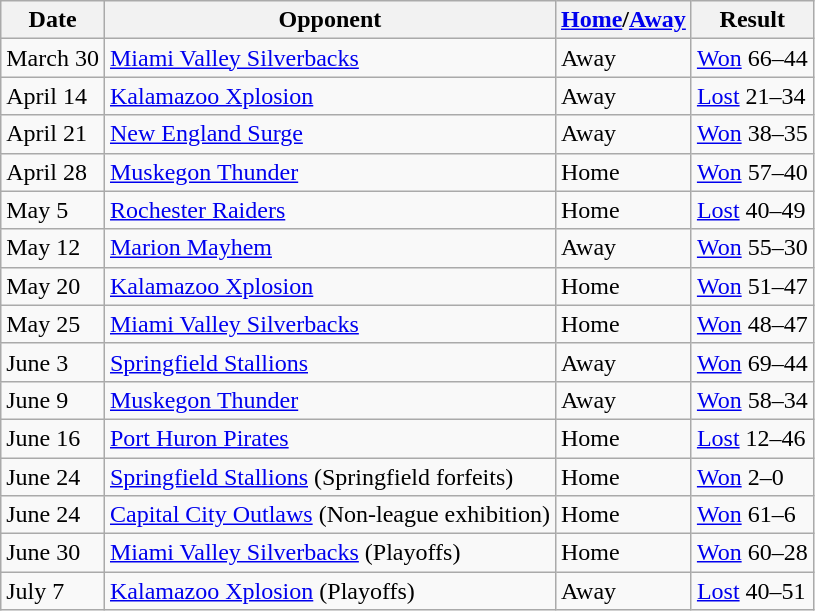<table class="wikitable">
<tr>
<th>Date</th>
<th>Opponent</th>
<th><a href='#'>Home</a>/<a href='#'>Away</a></th>
<th>Result</th>
</tr>
<tr>
<td>March 30</td>
<td><a href='#'>Miami Valley Silverbacks</a></td>
<td>Away</td>
<td><a href='#'>Won</a> 66–44</td>
</tr>
<tr>
<td>April 14</td>
<td><a href='#'>Kalamazoo Xplosion</a></td>
<td>Away</td>
<td><a href='#'>Lost</a> 21–34</td>
</tr>
<tr>
<td>April 21</td>
<td><a href='#'>New England Surge</a></td>
<td>Away</td>
<td><a href='#'>Won</a> 38–35</td>
</tr>
<tr>
<td>April 28</td>
<td><a href='#'>Muskegon Thunder</a></td>
<td>Home</td>
<td><a href='#'>Won</a> 57–40</td>
</tr>
<tr>
<td>May 5</td>
<td><a href='#'>Rochester Raiders</a></td>
<td>Home</td>
<td><a href='#'>Lost</a> 40–49</td>
</tr>
<tr>
<td>May 12</td>
<td><a href='#'>Marion Mayhem</a></td>
<td>Away</td>
<td><a href='#'>Won</a> 55–30</td>
</tr>
<tr>
<td>May 20</td>
<td><a href='#'>Kalamazoo Xplosion</a></td>
<td>Home</td>
<td><a href='#'>Won</a> 51–47</td>
</tr>
<tr>
<td>May 25</td>
<td><a href='#'>Miami Valley Silverbacks</a></td>
<td>Home</td>
<td><a href='#'>Won</a> 48–47</td>
</tr>
<tr>
<td>June 3</td>
<td><a href='#'>Springfield Stallions</a></td>
<td>Away</td>
<td><a href='#'>Won</a> 69–44</td>
</tr>
<tr>
<td>June 9</td>
<td><a href='#'>Muskegon Thunder</a></td>
<td>Away</td>
<td><a href='#'>Won</a> 58–34</td>
</tr>
<tr>
<td>June 16</td>
<td><a href='#'>Port Huron Pirates</a></td>
<td>Home</td>
<td><a href='#'>Lost</a> 12–46</td>
</tr>
<tr>
<td>June 24</td>
<td><a href='#'>Springfield Stallions</a> (Springfield forfeits)</td>
<td>Home</td>
<td><a href='#'>Won</a> 2–0</td>
</tr>
<tr>
<td>June 24</td>
<td><a href='#'>Capital City Outlaws</a> (Non-league exhibition)</td>
<td>Home</td>
<td><a href='#'>Won</a> 61–6</td>
</tr>
<tr>
<td>June 30</td>
<td><a href='#'>Miami Valley Silverbacks</a> (Playoffs)</td>
<td>Home</td>
<td><a href='#'>Won</a> 60–28</td>
</tr>
<tr>
<td>July 7</td>
<td><a href='#'>Kalamazoo Xplosion</a> (Playoffs)</td>
<td>Away</td>
<td><a href='#'>Lost</a> 40–51</td>
</tr>
</table>
